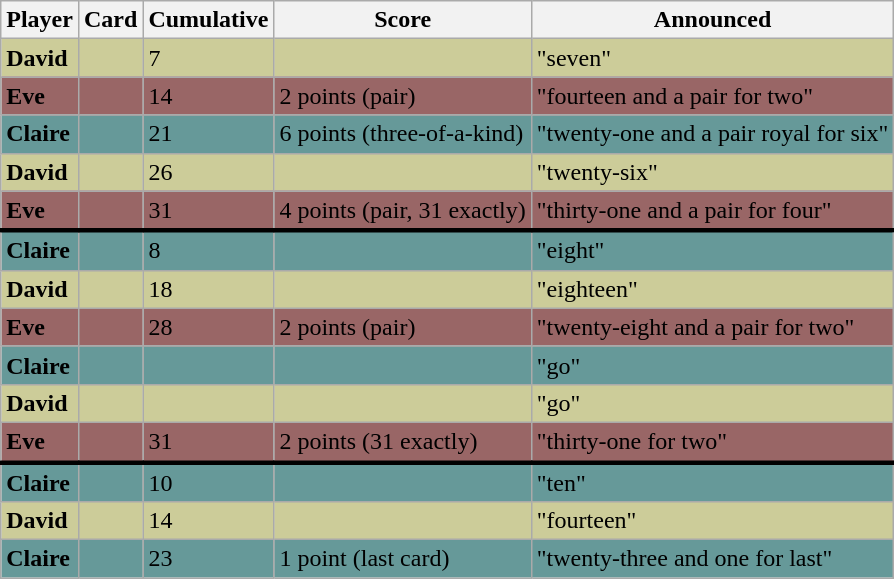<table class="wikitable" style="float:left">
<tr>
<th>Player</th>
<th>Card</th>
<th>Cumulative</th>
<th>Score</th>
<th>Announced</th>
</tr>
<tr style="background-color: #cc9;">
<td><strong>David</strong></td>
<td></td>
<td>7</td>
<td></td>
<td>"seven"</td>
</tr>
<tr style="background-color: #966;">
<td><strong>Eve</strong></td>
<td></td>
<td>14</td>
<td>2 points (pair)</td>
<td>"fourteen and a pair for two"</td>
</tr>
<tr style="background-color: #699;">
<td><strong>Claire</strong></td>
<td></td>
<td>21</td>
<td>6 points (three-of-a-kind)</td>
<td>"twenty-one and a pair royal for six"</td>
</tr>
<tr style="background-color: #cc9;">
<td><strong>David</strong></td>
<td></td>
<td>26</td>
<td></td>
<td>"twenty-six"</td>
</tr>
<tr style="background-color: #966; border-bottom: solid black 3px;">
<td><strong>Eve</strong></td>
<td></td>
<td>31</td>
<td>4 points (pair, 31 exactly)</td>
<td>"thirty-one and a pair for four"</td>
</tr>
<tr style="background-color: #699;">
<td><strong>Claire</strong></td>
<td></td>
<td>8</td>
<td></td>
<td>"eight"</td>
</tr>
<tr style="background-color: #cc9;">
<td><strong>David</strong></td>
<td></td>
<td>18</td>
<td></td>
<td>"eighteen"</td>
</tr>
<tr style="background-color: #966;">
<td><strong>Eve</strong></td>
<td></td>
<td>28</td>
<td>2 points (pair)</td>
<td>"twenty-eight and a pair for two"</td>
</tr>
<tr style="background-color: #699;">
<td><strong>Claire</strong></td>
<td></td>
<td></td>
<td></td>
<td>"go"</td>
</tr>
<tr style="background-color: #cc9;">
<td><strong>David</strong></td>
<td></td>
<td></td>
<td></td>
<td>"go"</td>
</tr>
<tr style="background-color: #966; border-bottom: solid black 3px;">
<td><strong>Eve</strong></td>
<td></td>
<td>31</td>
<td>2 points (31 exactly)</td>
<td>"thirty-one for two"</td>
</tr>
<tr style="background-color: #699;">
<td><strong>Claire</strong></td>
<td></td>
<td>10</td>
<td></td>
<td>"ten"</td>
</tr>
<tr style="background-color: #cc9;">
<td><strong>David</strong></td>
<td></td>
<td>14</td>
<td></td>
<td>"fourteen"</td>
</tr>
<tr style="background-color: #699;">
<td><strong>Claire</strong></td>
<td></td>
<td>23</td>
<td>1 point (last card)</td>
<td>"twenty-three and one for last"</td>
</tr>
</table>
